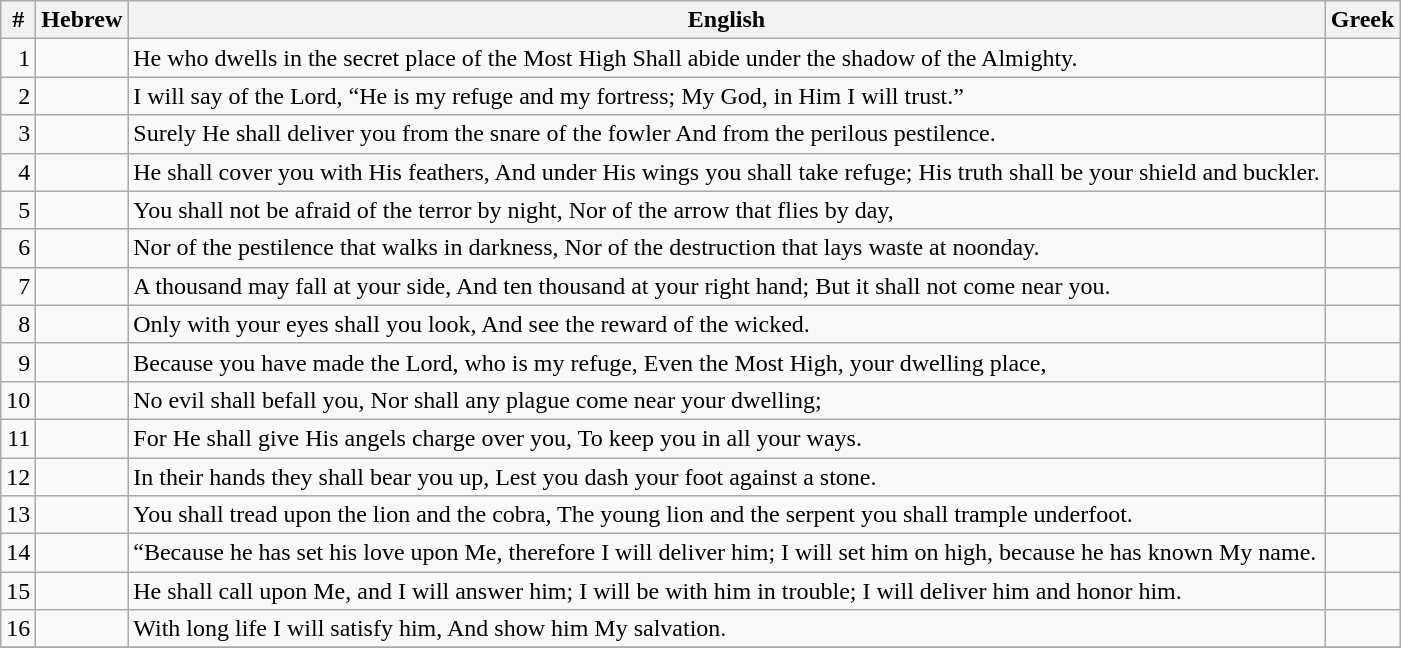<table class=wikitable>
<tr>
<th>#</th>
<th>Hebrew</th>
<th>English</th>
<th>Greek</th>
</tr>
<tr>
<td style="text-align:right">1</td>
<td style="text-align:right"></td>
<td>He who dwells in the secret place of the Most High Shall abide under the shadow of the Almighty.</td>
<td></td>
</tr>
<tr>
<td style="text-align:right">2</td>
<td style="text-align:right"></td>
<td>I will say of the Lord, “He is my refuge and my fortress; My God, in Him I will trust.”</td>
<td></td>
</tr>
<tr>
<td style="text-align:right">3</td>
<td style="text-align:right"></td>
<td>Surely He shall deliver you from the snare of the fowler And from the perilous pestilence.</td>
<td></td>
</tr>
<tr>
<td style="text-align:right">4</td>
<td style="text-align:right"></td>
<td>He shall cover you with His feathers, And under His wings you shall take refuge; His truth shall be your shield and buckler.</td>
<td></td>
</tr>
<tr>
<td style="text-align:right">5</td>
<td style="text-align:right"></td>
<td>You shall not be afraid of the terror by night, Nor of the arrow that flies by day,</td>
<td></td>
</tr>
<tr>
<td style="text-align:right">6</td>
<td style="text-align:right"></td>
<td>Nor of the pestilence that walks in darkness, Nor of the destruction that lays waste at noonday.</td>
<td></td>
</tr>
<tr>
<td style="text-align:right">7</td>
<td style="text-align:right"></td>
<td>A thousand may fall at your side, And ten thousand at your right hand; But it shall not come near you.</td>
<td></td>
</tr>
<tr>
<td style="text-align:right">8</td>
<td style="text-align:right"></td>
<td>Only with your eyes shall you look, And see the reward of the wicked.</td>
<td></td>
</tr>
<tr>
<td style="text-align:right">9</td>
<td style="text-align:right"></td>
<td>Because you have made the Lord, who is my refuge, Even the Most High, your dwelling place,</td>
<td></td>
</tr>
<tr>
<td style="text-align:right">10</td>
<td style="text-align:right"></td>
<td>No evil shall befall you, Nor shall any plague come near your dwelling;</td>
<td></td>
</tr>
<tr>
<td style="text-align:right">11</td>
<td style="text-align:right"></td>
<td>For He shall give His angels charge over you, To keep you in all your ways.</td>
<td></td>
</tr>
<tr>
<td style="text-align:right">12</td>
<td style="text-align:right"></td>
<td>In their hands they shall bear you up, Lest you dash your foot against a stone.</td>
<td></td>
</tr>
<tr>
<td style="text-align:right">13</td>
<td style="text-align:right"></td>
<td>You shall tread upon the lion and the cobra, The young lion and the serpent you shall trample underfoot.</td>
<td></td>
</tr>
<tr>
<td style="text-align:right">14</td>
<td style="text-align:right"></td>
<td>“Because he has set his love upon Me, therefore I will deliver him; I will set him on high, because he has known My name.</td>
<td></td>
</tr>
<tr>
<td style="text-align:right">15</td>
<td style="text-align:right"></td>
<td>He shall call upon Me, and I will answer him; I will be with him in trouble; I will deliver him and honor him.</td>
<td></td>
</tr>
<tr>
<td style="text-align:right">16</td>
<td style="text-align:right"></td>
<td>With long life I will satisfy him, And show him My salvation.</td>
<td></td>
</tr>
<tr>
</tr>
</table>
